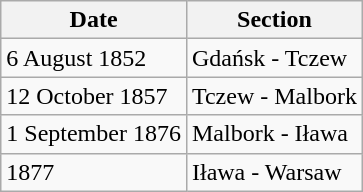<table class="wikitable">
<tr>
<th>Date</th>
<th>Section</th>
</tr>
<tr>
<td>6 August 1852</td>
<td>Gdańsk - Tczew</td>
</tr>
<tr>
<td>12 October 1857</td>
<td>Tczew - Malbork</td>
</tr>
<tr>
<td>1 September 1876</td>
<td>Malbork - Iława</td>
</tr>
<tr>
<td>1877</td>
<td>Iława - Warsaw</td>
</tr>
</table>
